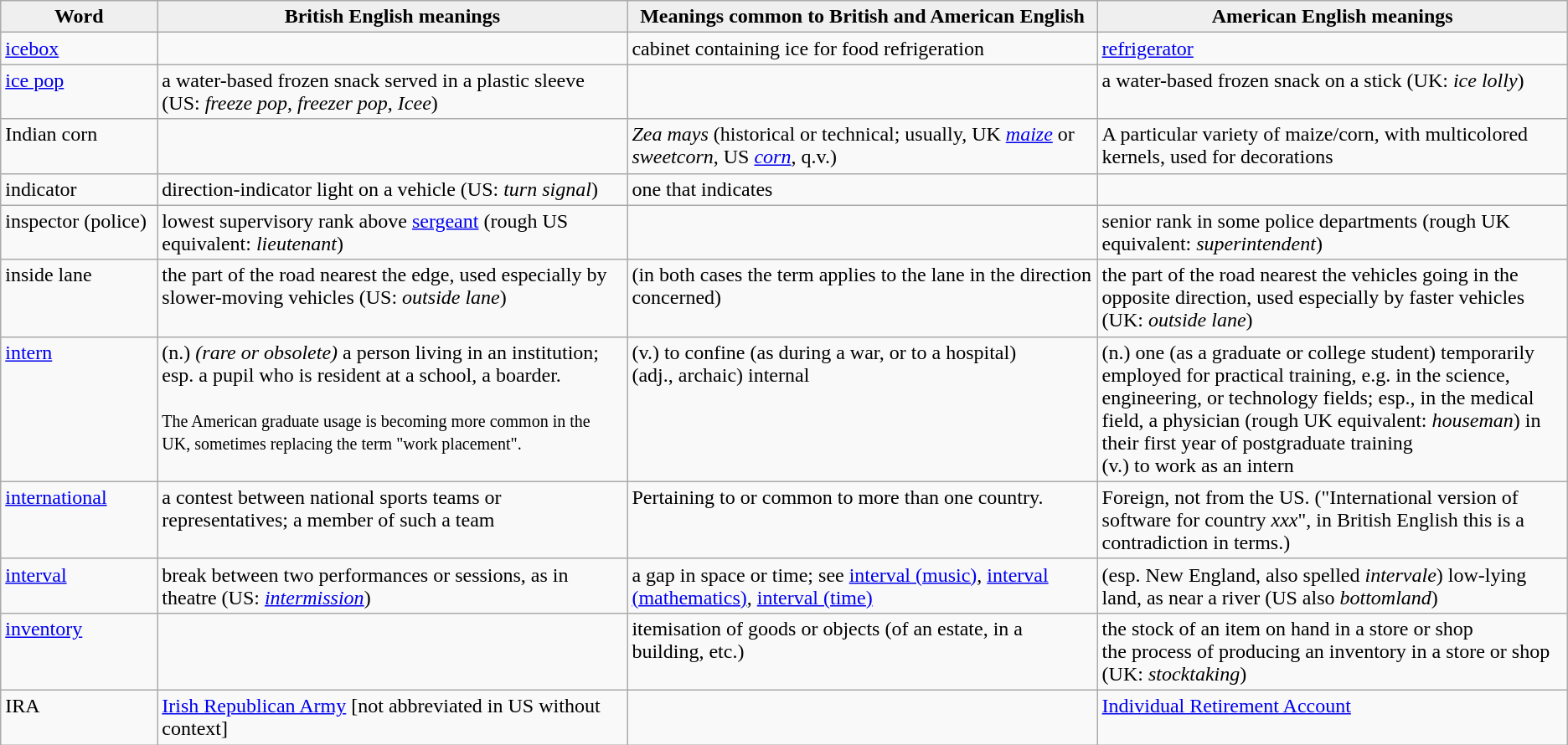<table class="wikitable">
<tr>
<th style="width:10%; background:#efefef;">Word</th>
<th style="width:30%; background:#efefef;">British English meanings</th>
<th style="width:30%; background:#efefef;">Meanings common to British and American English</th>
<th style="width:30%; background:#efefef;">American English meanings</th>
</tr>
<tr valign="top">
<td><a href='#'>icebox</a></td>
<td> </td>
<td>cabinet containing ice for food refrigeration</td>
<td><a href='#'>refrigerator</a></td>
</tr>
<tr valign="top">
<td><a href='#'>ice pop</a></td>
<td>a water-based frozen snack served in a plastic sleeve (US: <em>freeze pop</em>, <em>freezer pop</em>, <em>Icee</em>)</td>
<td> </td>
<td>a water-based frozen snack on a stick (UK: <em>ice lolly</em>)</td>
</tr>
<tr valign="top">
<td>Indian corn</td>
<td> </td>
<td><em>Zea mays</em> (historical or technical; usually, UK <em><a href='#'>maize</a></em> or <em>sweetcorn</em>, US <em><a href='#'>corn</a></em>, q.v.)</td>
<td>A particular variety of maize/corn, with multicolored kernels, used for decorations</td>
</tr>
<tr valign="top">
<td>indicator</td>
<td>direction-indicator light on a vehicle (US: <em>turn signal</em>)</td>
<td>one that indicates</td>
<td> </td>
</tr>
<tr valign="top">
<td>inspector (police)</td>
<td>lowest supervisory rank above <a href='#'>sergeant</a> (rough US equivalent: <em>lieutenant</em>)</td>
<td> </td>
<td>senior rank in some police departments (rough UK equivalent: <em>superintendent</em>)</td>
</tr>
<tr valign="top">
<td>inside lane</td>
<td>the part of the road nearest the edge, used especially by slower-moving vehicles (US: <em>outside lane</em>)</td>
<td>(in both cases the term applies to the lane in the direction concerned)</td>
<td>the part of the road nearest the vehicles going in the opposite direction, used especially by faster vehicles (UK: <em>outside lane</em>)</td>
</tr>
<tr valign="top">
<td><a href='#'>intern</a></td>
<td>(n.) <em>(rare or obsolete)</em> a person living in an institution; esp. a pupil who is resident at a school, a boarder. <br><br><small>The American graduate usage is becoming more common in the UK, sometimes replacing the term "work placement".</small></td>
<td>(v.) to confine (as during a war, or to a hospital)<br>(adj., archaic) internal</td>
<td>(n.) one (as a graduate or college student) temporarily employed for practical training, e.g. in the science, engineering, or technology fields; esp., in the medical field, a physician (rough UK equivalent: <em>houseman</em>) in their first year of postgraduate training <br>(v.) to work as an intern</td>
</tr>
<tr valign="top">
<td><a href='#'>international</a></td>
<td>a contest between national sports teams or representatives; a member of such a team</td>
<td>Pertaining to or common to more than one country.</td>
<td>Foreign, not from the US. ("International version of software for country <em>xxx</em>", in British English this is a contradiction in terms.)</td>
</tr>
<tr valign="top">
<td><a href='#'>interval</a></td>
<td>break between two performances or sessions, as in theatre (US: <em><a href='#'>intermission</a></em>)</td>
<td>a gap in space or time; see <a href='#'>interval (music)</a>, <a href='#'>interval (mathematics)</a>, <a href='#'>interval (time)</a></td>
<td>(esp. New England, also spelled <em>intervale</em>) low-lying land, as near a river (US also <em>bottomland</em>)</td>
</tr>
<tr valign="top">
<td><a href='#'>inventory</a></td>
<td> </td>
<td>itemisation of goods or objects (of an estate, in a building, etc.)</td>
<td>the stock of an item on hand in a store or shop<br>the process of producing an inventory in a store or shop (UK: <em>stocktaking</em>)</td>
</tr>
<tr valign="top">
<td>IRA</td>
<td><a href='#'>Irish Republican Army</a> [not abbreviated in US without context]</td>
<td> </td>
<td><a href='#'>Individual Retirement Account</a></td>
</tr>
</table>
